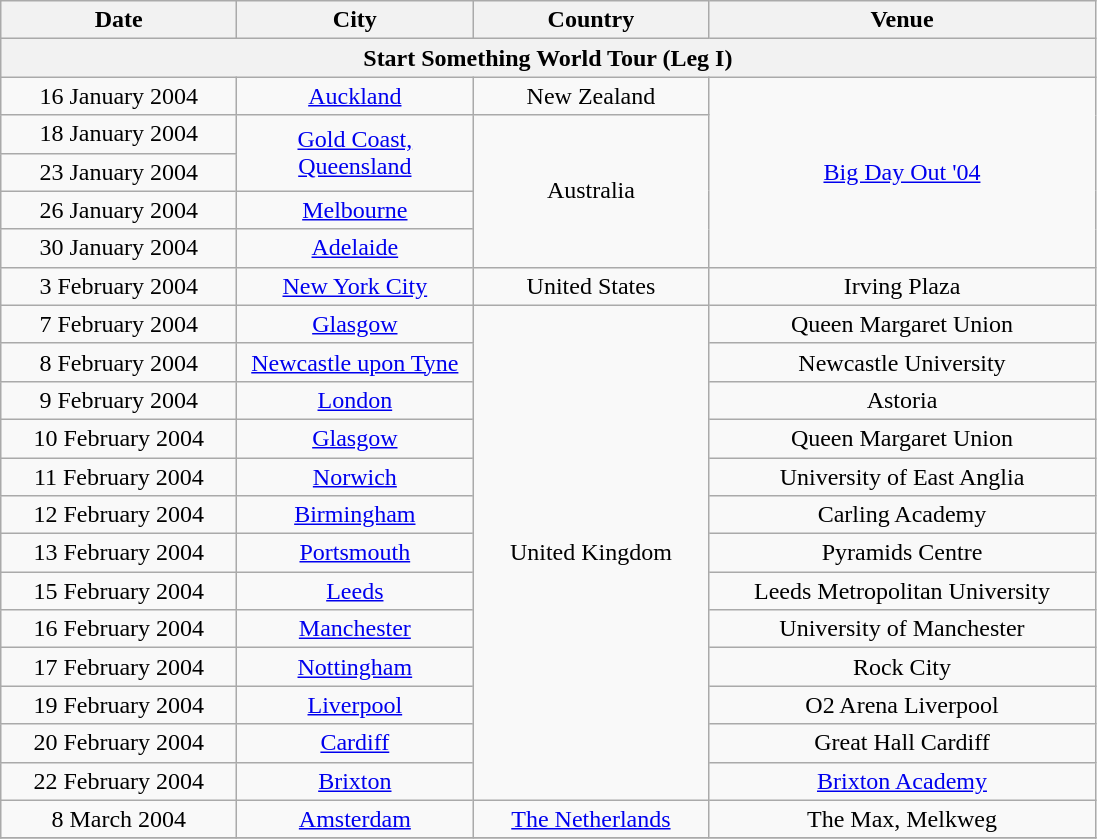<table class="wikitable" style="text-align:center;">
<tr>
<th style="width:150px;">Date</th>
<th style="width:150px;">City</th>
<th style="width:150px;">Country</th>
<th style="width:250px;">Venue</th>
</tr>
<tr>
<th colspan="4">Start Something World Tour (Leg I)</th>
</tr>
<tr>
<td>16 January 2004</td>
<td><a href='#'>Auckland</a></td>
<td>New Zealand</td>
<td rowspan="5"><a href='#'>Big Day Out '04</a></td>
</tr>
<tr>
<td>18 January 2004</td>
<td rowspan="2"><a href='#'>Gold Coast, Queensland</a></td>
<td rowspan="4">Australia</td>
</tr>
<tr>
<td>23 January 2004</td>
</tr>
<tr>
<td>26 January 2004</td>
<td><a href='#'>Melbourne</a></td>
</tr>
<tr>
<td>30 January 2004</td>
<td><a href='#'>Adelaide</a></td>
</tr>
<tr>
<td>3 February 2004</td>
<td><a href='#'>New York City</a></td>
<td>United States</td>
<td>Irving Plaza</td>
</tr>
<tr>
<td>7 February 2004</td>
<td><a href='#'>Glasgow</a></td>
<td rowspan="13">United Kingdom</td>
<td>Queen Margaret Union</td>
</tr>
<tr>
<td>8 February 2004</td>
<td><a href='#'>Newcastle upon Tyne</a></td>
<td>Newcastle University</td>
</tr>
<tr>
<td>9 February 2004</td>
<td><a href='#'>London</a></td>
<td>Astoria</td>
</tr>
<tr>
<td>10 February 2004</td>
<td><a href='#'>Glasgow</a></td>
<td>Queen Margaret Union</td>
</tr>
<tr>
<td>11 February 2004</td>
<td><a href='#'>Norwich</a></td>
<td>University of East Anglia</td>
</tr>
<tr>
<td>12 February 2004</td>
<td><a href='#'>Birmingham</a></td>
<td>Carling Academy</td>
</tr>
<tr>
<td>13 February 2004</td>
<td><a href='#'>Portsmouth</a></td>
<td>Pyramids Centre</td>
</tr>
<tr>
<td>15 February 2004</td>
<td><a href='#'>Leeds</a></td>
<td>Leeds Metropolitan University</td>
</tr>
<tr>
<td>16 February 2004</td>
<td><a href='#'>Manchester</a></td>
<td>University of Manchester</td>
</tr>
<tr>
<td>17 February 2004</td>
<td><a href='#'>Nottingham</a></td>
<td>Rock City</td>
</tr>
<tr>
<td>19 February 2004</td>
<td><a href='#'>Liverpool</a></td>
<td>O2 Arena Liverpool</td>
</tr>
<tr>
<td>20 February 2004</td>
<td><a href='#'>Cardiff</a></td>
<td>Great Hall Cardiff</td>
</tr>
<tr>
<td>22 February 2004</td>
<td><a href='#'>Brixton</a></td>
<td><a href='#'>Brixton Academy</a></td>
</tr>
<tr>
<td>8 March 2004</td>
<td><a href='#'>Amsterdam</a></td>
<td><a href='#'>The Netherlands</a></td>
<td>The Max, Melkweg</td>
</tr>
<tr>
</tr>
</table>
